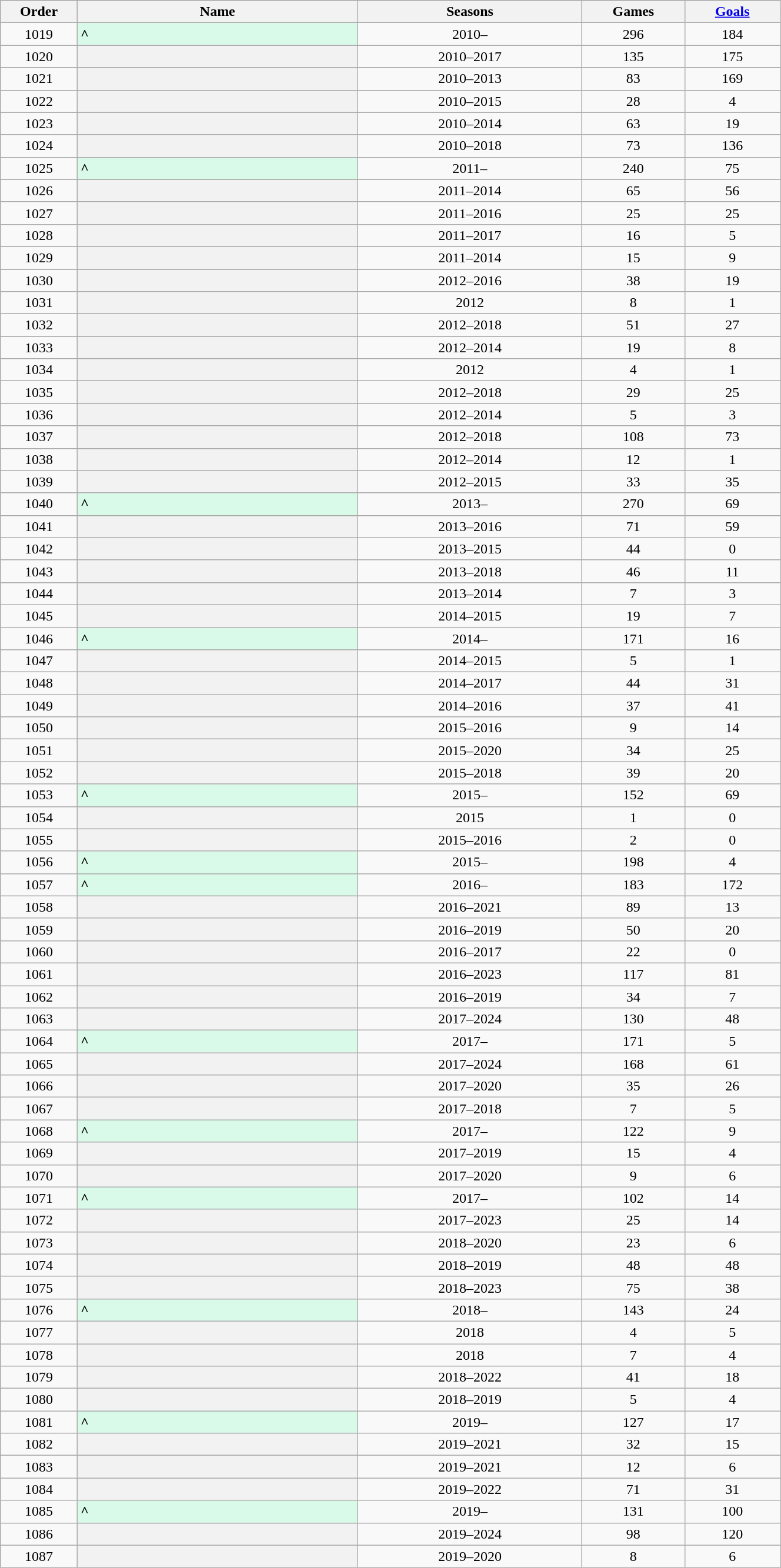<table class="wikitable plainrowheaders sortable"  style="text-align:center; width:70%;">
<tr>
<th scope="col" style="width:3%;">Order</th>
<th scope="col" style="width:15%;">Name</th>
<th scope="col" style="width:12%;">Seasons</th>
<th scope="col" style="width:5%;">Games</th>
<th scope="col" style="width:5%;"><a href='#'>Goals</a></th>
</tr>
<tr>
<td>1019</td>
<th scope="row"  style="text-align:left; background:#d9f9e9;">^</th>
<td>2010–</td>
<td>296</td>
<td>184</td>
</tr>
<tr>
<td>1020</td>
<th scope="row"></th>
<td>2010–2017</td>
<td>135</td>
<td>175</td>
</tr>
<tr>
<td>1021</td>
<th scope="row"></th>
<td>2010–2013</td>
<td>83</td>
<td>169</td>
</tr>
<tr>
<td>1022</td>
<th scope="row"></th>
<td>2010–2015</td>
<td>28</td>
<td>4</td>
</tr>
<tr>
<td>1023</td>
<th scope="row"></th>
<td>2010–2014</td>
<td>63</td>
<td>19</td>
</tr>
<tr>
<td>1024</td>
<th scope="row"></th>
<td>2010–2018</td>
<td>73</td>
<td>136</td>
</tr>
<tr>
<td>1025</td>
<th scope="row"  style="text-align:left; background:#d9f9e9;">^</th>
<td>2011–</td>
<td>240</td>
<td>75</td>
</tr>
<tr>
<td>1026</td>
<th scope="row"></th>
<td>2011–2014</td>
<td>65</td>
<td>56</td>
</tr>
<tr>
<td>1027</td>
<th scope="row"></th>
<td>2011–2016</td>
<td>25</td>
<td>25</td>
</tr>
<tr>
<td>1028</td>
<th scope="row"></th>
<td>2011–2017</td>
<td>16</td>
<td>5</td>
</tr>
<tr>
<td>1029</td>
<th scope="row"></th>
<td>2011–2014</td>
<td>15</td>
<td>9</td>
</tr>
<tr>
<td>1030</td>
<th scope="row"></th>
<td>2012–2016</td>
<td>38</td>
<td>19</td>
</tr>
<tr>
<td>1031</td>
<th scope="row"></th>
<td>2012</td>
<td>8</td>
<td>1</td>
</tr>
<tr>
<td>1032</td>
<th scope="row"></th>
<td>2012–2018</td>
<td>51</td>
<td>27</td>
</tr>
<tr>
<td>1033</td>
<th scope="row"></th>
<td>2012–2014</td>
<td>19</td>
<td>8</td>
</tr>
<tr>
<td>1034</td>
<th scope="row"></th>
<td>2012</td>
<td>4</td>
<td>1</td>
</tr>
<tr>
<td>1035</td>
<th scope="row"></th>
<td>2012–2018</td>
<td>29</td>
<td>25</td>
</tr>
<tr>
<td>1036</td>
<th scope="row"></th>
<td>2012–2014</td>
<td>5</td>
<td>3</td>
</tr>
<tr>
<td>1037</td>
<th scope="row"></th>
<td>2012–2018</td>
<td>108</td>
<td>73</td>
</tr>
<tr>
<td>1038</td>
<th scope="row"></th>
<td>2012–2014</td>
<td>12</td>
<td>1</td>
</tr>
<tr>
<td>1039</td>
<th scope="row"></th>
<td>2012–2015</td>
<td>33</td>
<td>35</td>
</tr>
<tr>
<td>1040</td>
<th scope="row"  style="text-align:left; background:#d9f9e9;">^</th>
<td>2013–</td>
<td>270</td>
<td>69</td>
</tr>
<tr>
<td>1041</td>
<th scope="row"></th>
<td>2013–2016</td>
<td>71</td>
<td>59</td>
</tr>
<tr>
<td>1042</td>
<th scope="row"></th>
<td>2013–2015</td>
<td>44</td>
<td>0</td>
</tr>
<tr>
<td>1043</td>
<th scope="row"></th>
<td>2013–2018</td>
<td>46</td>
<td>11</td>
</tr>
<tr>
<td>1044</td>
<th scope="row"></th>
<td>2013–2014</td>
<td>7</td>
<td>3</td>
</tr>
<tr>
<td>1045</td>
<th scope="row"></th>
<td>2014–2015</td>
<td>19</td>
<td>7</td>
</tr>
<tr>
<td>1046</td>
<th scope="row"  style="text-align:left; background:#d9f9e9;">^</th>
<td>2014–</td>
<td>171</td>
<td>16</td>
</tr>
<tr>
<td>1047</td>
<th scope="row"></th>
<td>2014–2015</td>
<td>5</td>
<td>1</td>
</tr>
<tr>
<td>1048</td>
<th scope="row"></th>
<td>2014–2017</td>
<td>44</td>
<td>31</td>
</tr>
<tr>
<td>1049</td>
<th scope="row"></th>
<td>2014–2016</td>
<td>37</td>
<td>41</td>
</tr>
<tr>
<td>1050</td>
<th scope="row"></th>
<td>2015–2016</td>
<td>9</td>
<td>14</td>
</tr>
<tr>
<td>1051</td>
<th scope="row"></th>
<td>2015–2020</td>
<td>34</td>
<td>25</td>
</tr>
<tr>
<td>1052</td>
<th scope="row"></th>
<td>2015–2018</td>
<td>39</td>
<td>20</td>
</tr>
<tr>
<td>1053</td>
<th scope="row"  style="text-align:left; background:#d9f9e9;">^</th>
<td>2015–</td>
<td>152</td>
<td>69</td>
</tr>
<tr>
<td>1054</td>
<th scope="row"></th>
<td>2015</td>
<td>1</td>
<td>0</td>
</tr>
<tr>
<td>1055</td>
<th scope="row"></th>
<td>2015–2016</td>
<td>2</td>
<td>0</td>
</tr>
<tr>
<td>1056</td>
<th scope="row"  style="text-align:left; background:#d9f9e9;">^</th>
<td>2015–</td>
<td>198</td>
<td>4</td>
</tr>
<tr>
<td>1057</td>
<th scope="row"  style="text-align:left; background:#d9f9e9;">^</th>
<td>2016–</td>
<td>183</td>
<td>172</td>
</tr>
<tr>
<td>1058</td>
<th scope="row"></th>
<td>2016–2021</td>
<td>89</td>
<td>13</td>
</tr>
<tr>
<td>1059</td>
<th scope="row"></th>
<td>2016–2019</td>
<td>50</td>
<td>20</td>
</tr>
<tr>
<td>1060</td>
<th scope="row"></th>
<td>2016–2017</td>
<td>22</td>
<td>0</td>
</tr>
<tr>
<td>1061</td>
<th scope="row"></th>
<td>2016–2023</td>
<td>117</td>
<td>81</td>
</tr>
<tr>
<td>1062</td>
<th scope="row"></th>
<td>2016–2019</td>
<td>34</td>
<td>7</td>
</tr>
<tr>
<td>1063</td>
<th scope="row"></th>
<td>2017–2024</td>
<td>130</td>
<td>48</td>
</tr>
<tr>
<td>1064</td>
<th scope="row"  style="text-align:left; background:#d9f9e9;">^</th>
<td>2017–</td>
<td>171</td>
<td>5</td>
</tr>
<tr>
<td>1065</td>
<th scope="row"></th>
<td>2017–2024</td>
<td>168</td>
<td>61</td>
</tr>
<tr>
<td>1066</td>
<th scope="row"></th>
<td>2017–2020</td>
<td>35</td>
<td>26</td>
</tr>
<tr>
<td>1067</td>
<th scope="row"></th>
<td>2017–2018</td>
<td>7</td>
<td>5</td>
</tr>
<tr>
<td>1068</td>
<th scope="row"  style="text-align:left; background:#d9f9e9;">^</th>
<td>2017–</td>
<td>122</td>
<td>9</td>
</tr>
<tr>
<td>1069</td>
<th scope="row"></th>
<td>2017–2019</td>
<td>15</td>
<td>4</td>
</tr>
<tr>
<td>1070</td>
<th scope="row"></th>
<td>2017–2020</td>
<td>9</td>
<td>6</td>
</tr>
<tr>
<td>1071</td>
<th scope="row"  style="text-align:left; background:#d9f9e9;">^</th>
<td>2017–</td>
<td>102</td>
<td>14</td>
</tr>
<tr>
<td>1072</td>
<th scope="row"></th>
<td>2017–2023</td>
<td>25</td>
<td>14</td>
</tr>
<tr>
<td>1073</td>
<th scope="row"></th>
<td>2018–2020</td>
<td>23</td>
<td>6</td>
</tr>
<tr>
<td>1074</td>
<th scope="row"></th>
<td>2018–2019</td>
<td>48</td>
<td>48</td>
</tr>
<tr>
<td>1075</td>
<th scope="row"></th>
<td>2018–2023</td>
<td>75</td>
<td>38</td>
</tr>
<tr>
<td>1076</td>
<th scope="row"  style="text-align:left; background:#d9f9e9;">^</th>
<td>2018–</td>
<td>143</td>
<td>24</td>
</tr>
<tr>
<td>1077</td>
<th scope="row"></th>
<td>2018</td>
<td>4</td>
<td>5</td>
</tr>
<tr>
<td>1078</td>
<th scope="row"></th>
<td>2018</td>
<td>7</td>
<td>4</td>
</tr>
<tr>
<td>1079</td>
<th scope="row"></th>
<td>2018–2022</td>
<td>41</td>
<td>18</td>
</tr>
<tr>
<td>1080</td>
<th scope="row"></th>
<td>2018–2019</td>
<td>5</td>
<td>4</td>
</tr>
<tr>
<td>1081</td>
<th scope="row" style="text-align:left; background:#d9f9e9;">^</th>
<td>2019–</td>
<td>127</td>
<td>17</td>
</tr>
<tr>
<td>1082</td>
<th scope="row"></th>
<td>2019–2021</td>
<td>32</td>
<td>15</td>
</tr>
<tr>
<td>1083</td>
<th scope="row"></th>
<td>2019–2021</td>
<td>12</td>
<td>6</td>
</tr>
<tr>
<td>1084</td>
<th scope="row"></th>
<td>2019–2022</td>
<td>71</td>
<td>31</td>
</tr>
<tr>
<td>1085</td>
<th scope="row" style="text-align:left; background:#d9f9e9;">^</th>
<td>2019–</td>
<td>131</td>
<td>100</td>
</tr>
<tr>
<td>1086</td>
<th scope="row"></th>
<td>2019–2024</td>
<td>98</td>
<td>120</td>
</tr>
<tr>
<td>1087</td>
<th scope="row"></th>
<td>2019–2020</td>
<td>8</td>
<td>6</td>
</tr>
</table>
